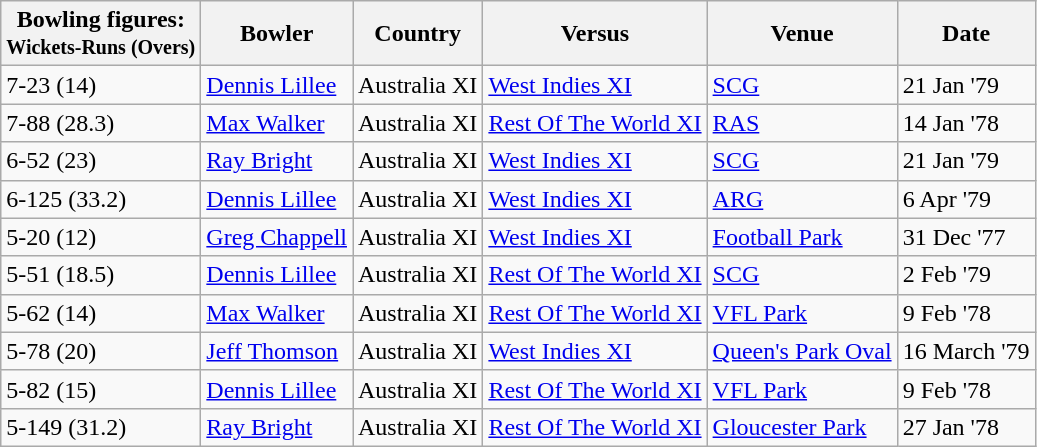<table class="wikitable">
<tr>
<th>Bowling figures:<br><small>Wickets-Runs (Overs)</small></th>
<th>Bowler</th>
<th>Country</th>
<th>Versus</th>
<th>Venue</th>
<th>Date</th>
</tr>
<tr>
<td>7-23 (14)</td>
<td><a href='#'>Dennis Lillee</a></td>
<td> Australia XI</td>
<td> <a href='#'>West Indies XI</a></td>
<td><a href='#'>SCG</a></td>
<td>21 Jan '79</td>
</tr>
<tr>
<td>7-88 (28.3)</td>
<td><a href='#'>Max Walker</a></td>
<td> Australia XI</td>
<td> <a href='#'>Rest Of The World XI</a></td>
<td><a href='#'>RAS</a></td>
<td>14 Jan '78</td>
</tr>
<tr>
<td>6-52 (23)</td>
<td><a href='#'>Ray Bright</a></td>
<td> Australia XI</td>
<td> <a href='#'>West Indies XI</a></td>
<td><a href='#'>SCG</a></td>
<td>21 Jan '79</td>
</tr>
<tr>
<td>6-125 (33.2)</td>
<td><a href='#'>Dennis Lillee</a></td>
<td> Australia XI</td>
<td> <a href='#'>West Indies XI</a></td>
<td><a href='#'>ARG</a></td>
<td>6 Apr '79</td>
</tr>
<tr>
<td>5-20 (12)</td>
<td><a href='#'>Greg Chappell</a></td>
<td> Australia XI</td>
<td> <a href='#'>West Indies XI</a></td>
<td><a href='#'>Football Park</a></td>
<td>31 Dec '77</td>
</tr>
<tr>
<td>5-51 (18.5)</td>
<td><a href='#'>Dennis Lillee</a></td>
<td> Australia XI</td>
<td> <a href='#'>Rest Of The World XI</a></td>
<td><a href='#'>SCG</a></td>
<td>2 Feb '79</td>
</tr>
<tr>
<td>5-62 (14)</td>
<td><a href='#'>Max Walker</a></td>
<td> Australia XI</td>
<td> <a href='#'>Rest Of The World XI</a></td>
<td><a href='#'>VFL Park</a></td>
<td>9 Feb '78</td>
</tr>
<tr>
<td>5-78 (20)</td>
<td><a href='#'>Jeff Thomson</a></td>
<td> Australia XI</td>
<td> <a href='#'>West Indies XI</a></td>
<td><a href='#'>Queen's Park Oval</a></td>
<td>16 March '79</td>
</tr>
<tr>
<td>5-82 (15)</td>
<td><a href='#'>Dennis Lillee</a></td>
<td> Australia XI</td>
<td> <a href='#'>Rest Of The World XI</a></td>
<td><a href='#'>VFL Park</a></td>
<td>9 Feb '78</td>
</tr>
<tr>
<td>5-149 (31.2)</td>
<td><a href='#'>Ray Bright</a></td>
<td> Australia XI</td>
<td> <a href='#'>Rest Of The World XI</a></td>
<td><a href='#'>Gloucester Park</a></td>
<td>27 Jan '78</td>
</tr>
</table>
